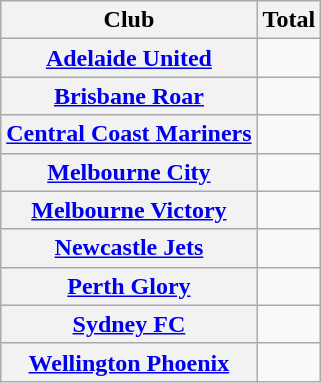<table class="sortable wikitable plainrowheaders">
<tr>
<th scope="col">Club</th>
<th scope="col">Total</th>
</tr>
<tr>
<th scope="row"><a href='#'>Adelaide United</a></th>
<td align="center"></td>
</tr>
<tr>
<th scope="row"><a href='#'>Brisbane Roar</a></th>
<td align="center"></td>
</tr>
<tr>
<th scope="row"><a href='#'>Central Coast Mariners</a></th>
<td align="center"></td>
</tr>
<tr>
<th scope="row"><a href='#'>Melbourne City</a></th>
<td align="center"></td>
</tr>
<tr>
<th scope="row"><a href='#'>Melbourne Victory</a></th>
<td align="center"></td>
</tr>
<tr>
<th scope="row"><a href='#'>Newcastle Jets</a></th>
<td align="center"></td>
</tr>
<tr>
<th scope="row"><a href='#'>Perth Glory</a></th>
<td align="center"></td>
</tr>
<tr>
<th scope="row"><a href='#'>Sydney FC</a></th>
<td align="center"></td>
</tr>
<tr>
<th scope="row"><a href='#'>Wellington Phoenix</a></th>
<td align="center"></td>
</tr>
</table>
